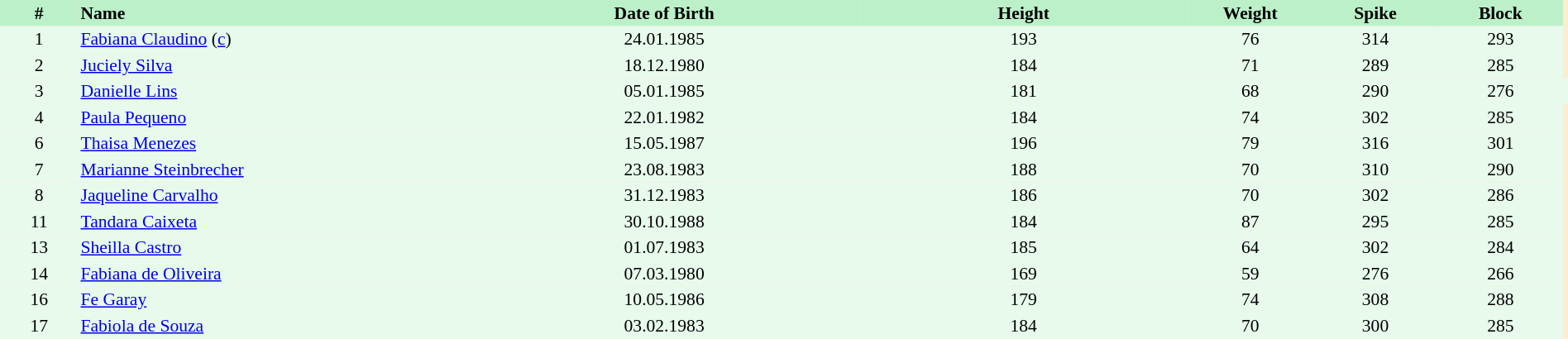<table border=0 cellpadding=2 cellspacing=0  |- bgcolor=#FFECCE style="text-align:center; font-size:90%;" width=100%>
<tr bgcolor=#BBF0C9>
<th width=5%>#</th>
<th width=25% align=left>Name</th>
<th width=25%>Date of Birth</th>
<th width=21%>Height</th>
<th width=8%>Weight</th>
<th width=8%>Spike</th>
<th width=8%>Block</th>
</tr>
<tr bgcolor=#E7FAEC>
<td>1</td>
<td align=left><a href='#'>Fabiana Claudino</a> (<a href='#'>c</a>)</td>
<td>24.01.1985</td>
<td>193</td>
<td>76</td>
<td>314</td>
<td>293</td>
</tr>
<tr bgcolor=#E7FAEC>
<td>2</td>
<td align=left><a href='#'>Juciely Silva</a></td>
<td>18.12.1980</td>
<td>184</td>
<td>71</td>
<td>289</td>
<td>285</td>
</tr>
<tr bgcolor=#E7FAEC>
<td>3</td>
<td align=left><a href='#'>Danielle Lins</a></td>
<td>05.01.1985</td>
<td>181</td>
<td>68</td>
<td>290</td>
<td>276</td>
<td></td>
</tr>
<tr bgcolor=#E7FAEC>
<td>4</td>
<td align=left><a href='#'>Paula Pequeno</a></td>
<td>22.01.1982</td>
<td>184</td>
<td>74</td>
<td>302</td>
<td>285</td>
</tr>
<tr bgcolor=#E7FAEC>
<td>6</td>
<td align=left><a href='#'>Thaisa Menezes</a></td>
<td>15.05.1987</td>
<td>196</td>
<td>79</td>
<td>316</td>
<td>301</td>
</tr>
<tr bgcolor=#E7FAEC>
<td>7</td>
<td align=left><a href='#'>Marianne Steinbrecher</a></td>
<td>23.08.1983</td>
<td>188</td>
<td>70</td>
<td>310</td>
<td>290</td>
</tr>
<tr bgcolor=#E7FAEC>
<td>8</td>
<td align=left><a href='#'>Jaqueline Carvalho</a></td>
<td>31.12.1983</td>
<td>186</td>
<td>70</td>
<td>302</td>
<td>286</td>
</tr>
<tr bgcolor=#E7FAEC>
<td>11</td>
<td align=left><a href='#'>Tandara Caixeta</a></td>
<td>30.10.1988</td>
<td>184</td>
<td>87</td>
<td>295</td>
<td>285</td>
</tr>
<tr bgcolor=#E7FAEC>
<td>13</td>
<td align=left><a href='#'>Sheilla Castro</a></td>
<td>01.07.1983</td>
<td>185</td>
<td>64</td>
<td>302</td>
<td>284</td>
</tr>
<tr bgcolor=#E7FAEC>
<td>14</td>
<td align=left><a href='#'>Fabiana de Oliveira</a></td>
<td>07.03.1980</td>
<td>169</td>
<td>59</td>
<td>276</td>
<td>266</td>
</tr>
<tr bgcolor=#E7FAEC>
<td>16</td>
<td align=left><a href='#'>Fe Garay</a></td>
<td>10.05.1986</td>
<td>179</td>
<td>74</td>
<td>308</td>
<td>288</td>
</tr>
<tr bgcolor=#E7FAEC>
<td>17</td>
<td align=left><a href='#'>Fabiola de Souza</a></td>
<td>03.02.1983</td>
<td>184</td>
<td>70</td>
<td>300</td>
<td>285</td>
</tr>
</table>
